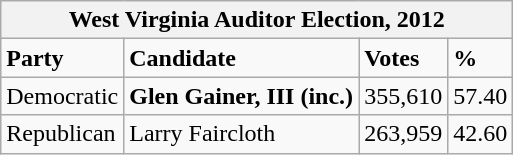<table class="wikitable">
<tr>
<th colspan="4">West Virginia Auditor Election, 2012</th>
</tr>
<tr>
<td><strong>Party</strong></td>
<td><strong>Candidate</strong></td>
<td><strong>Votes</strong></td>
<td><strong>%</strong></td>
</tr>
<tr>
<td>Democratic</td>
<td><strong>Glen Gainer, III (inc.)</strong></td>
<td>355,610</td>
<td>57.40</td>
</tr>
<tr>
<td>Republican</td>
<td>Larry Faircloth</td>
<td>263,959</td>
<td>42.60</td>
</tr>
</table>
